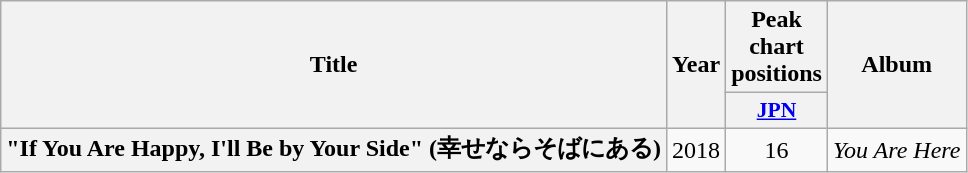<table class="wikitable plainrowheaders" style="text-align:center;">
<tr>
<th scope="col" rowspan="2">Title</th>
<th scope="col" rowspan="2">Year</th>
<th scope="col" colspan="1">Peak chart positions</th>
<th scope="col" rowspan="2">Album</th>
</tr>
<tr>
<th scope="col" style="width:3em;font-size:90%;"><a href='#'>JPN</a><br></th>
</tr>
<tr>
<th scope="row">"If You Are Happy, I'll Be by Your Side" (幸せならそばにある)</th>
<td>2018</td>
<td>16</td>
<td><em>You Are Here</em></td>
</tr>
</table>
